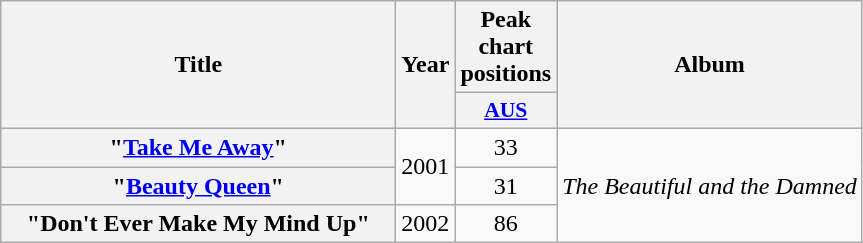<table class="wikitable plainrowheaders" style="text-align:center;" border="1">
<tr>
<th scope="col" rowspan="2" style="width:16em;">Title</th>
<th scope="col" rowspan="2">Year</th>
<th scope="col" colspan="1">Peak chart positions</th>
<th scope="col" rowspan="2">Album</th>
</tr>
<tr>
<th scope="col" style="width:3em;font-size:90%;"><a href='#'>AUS</a><br></th>
</tr>
<tr>
<th scope="row">"<a href='#'>Take Me Away</a>"</th>
<td rowspan="2">2001</td>
<td>33</td>
<td rowspan="3"><em>The Beautiful and the Damned</em></td>
</tr>
<tr>
<th scope="row">"<a href='#'>Beauty Queen</a>"</th>
<td>31</td>
</tr>
<tr>
<th scope="row">"Don't Ever Make My Mind Up"</th>
<td>2002</td>
<td>86</td>
</tr>
</table>
